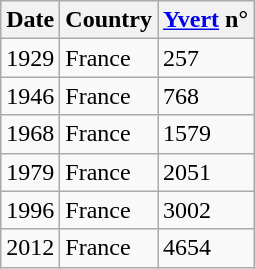<table class="wikitable sortable">
<tr>
<th>Date</th>
<th>Country</th>
<th><a href='#'>Yvert</a> n°</th>
</tr>
<tr>
<td>1929</td>
<td>France</td>
<td>257</td>
</tr>
<tr>
<td>1946</td>
<td>France</td>
<td>768</td>
</tr>
<tr>
<td>1968</td>
<td>France</td>
<td>1579</td>
</tr>
<tr>
<td>1979</td>
<td>France</td>
<td>2051</td>
</tr>
<tr>
<td>1996</td>
<td>France</td>
<td>3002</td>
</tr>
<tr>
<td>2012</td>
<td>France</td>
<td>4654</td>
</tr>
</table>
